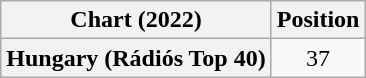<table class="wikitable plainrowheaders sortable" style="text-align:center">
<tr>
<th>Chart (2022)</th>
<th>Position</th>
</tr>
<tr>
<th scope="row">Hungary (Rádiós Top 40)</th>
<td>37</td>
</tr>
</table>
